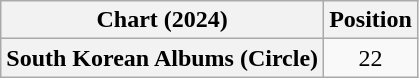<table class="wikitable plainrowheaders" style="text-align:center">
<tr>
<th scope="col">Chart (2024)</th>
<th scope="col">Position</th>
</tr>
<tr>
<th scope="row">South Korean Albums (Circle)</th>
<td>22</td>
</tr>
</table>
